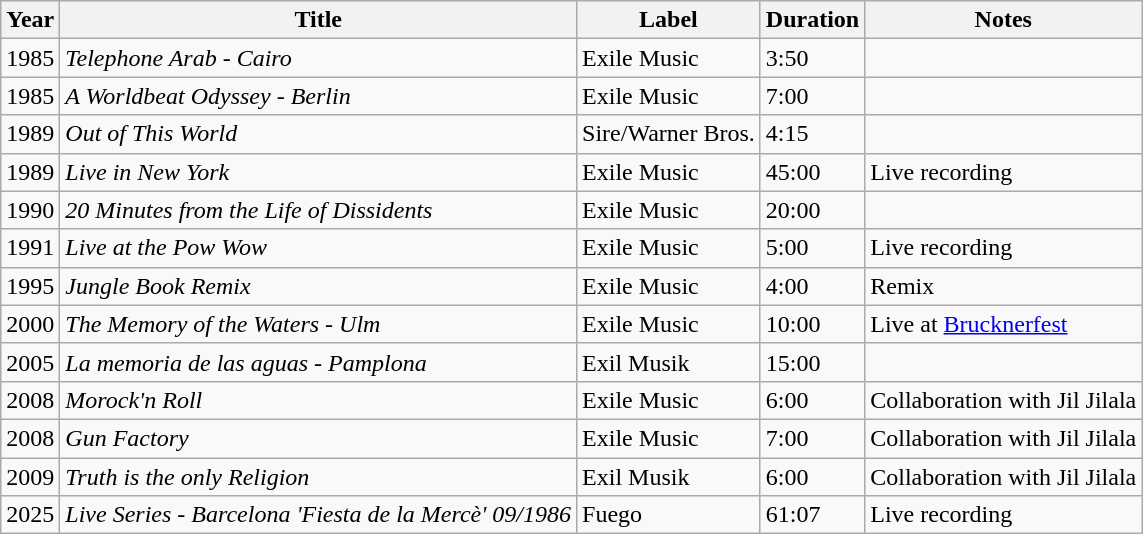<table class="wikitable sortable">
<tr>
<th>Year</th>
<th>Title</th>
<th>Label</th>
<th>Duration</th>
<th>Notes</th>
</tr>
<tr>
<td>1985</td>
<td><em>Telephone Arab - Cairo</em></td>
<td>Exile Music</td>
<td>3:50</td>
<td></td>
</tr>
<tr>
<td>1985</td>
<td><em>A Worldbeat Odyssey - Berlin</em></td>
<td>Exile Music</td>
<td>7:00</td>
<td></td>
</tr>
<tr>
<td>1989</td>
<td><em>Out of This World</em></td>
<td>Sire/Warner Bros.</td>
<td>4:15</td>
<td></td>
</tr>
<tr>
<td>1989</td>
<td><em>Live in New York</em></td>
<td>Exile Music</td>
<td>45:00</td>
<td>Live recording</td>
</tr>
<tr>
<td>1990</td>
<td><em>20 Minutes from the Life of Dissidents</em></td>
<td>Exile Music</td>
<td>20:00</td>
<td></td>
</tr>
<tr>
<td>1991</td>
<td><em>Live at the Pow Wow</em></td>
<td>Exile Music</td>
<td>5:00</td>
<td>Live recording</td>
</tr>
<tr>
<td>1995</td>
<td><em>Jungle Book Remix</em></td>
<td>Exile Music</td>
<td>4:00</td>
<td>Remix</td>
</tr>
<tr>
<td>2000</td>
<td><em>The Memory of the Waters - Ulm</em></td>
<td>Exile Music</td>
<td>10:00</td>
<td>Live at <a href='#'>Brucknerfest</a></td>
</tr>
<tr>
<td>2005</td>
<td><em>La memoria de las aguas - Pamplona</em></td>
<td>Exil Musik</td>
<td>15:00</td>
<td></td>
</tr>
<tr>
<td>2008</td>
<td><em>Morock'n Roll</em></td>
<td>Exile Music</td>
<td>6:00</td>
<td>Collaboration with Jil Jilala</td>
</tr>
<tr>
<td>2008</td>
<td><em>Gun Factory</em></td>
<td>Exile Music</td>
<td>7:00</td>
<td>Collaboration with Jil Jilala</td>
</tr>
<tr>
<td>2009</td>
<td><em>Truth is the only Religion</em></td>
<td>Exil Musik</td>
<td>6:00</td>
<td>Collaboration with Jil Jilala</td>
</tr>
<tr>
<td>2025</td>
<td><em>Live Series - Barcelona 'Fiesta de la Mercè' 09/1986</em></td>
<td>Fuego</td>
<td>61:07</td>
<td>Live recording</td>
</tr>
</table>
